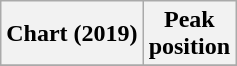<table class="wikitable sortable plainrowheaders" style="text-align:center;">
<tr>
<th>Chart (2019)</th>
<th>Peak<br>position</th>
</tr>
<tr>
</tr>
</table>
